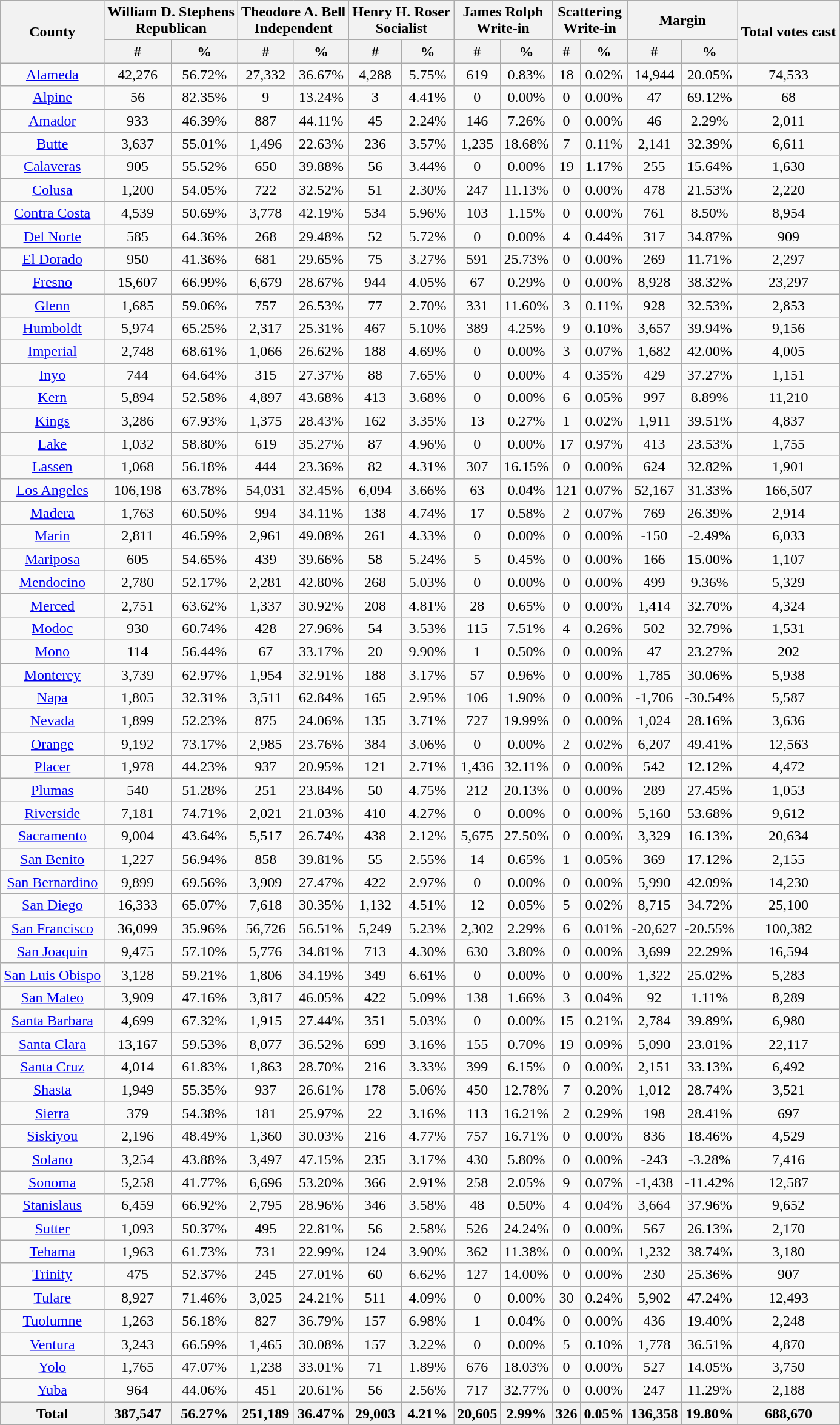<table class="wikitable sortable" style="text-align:center">
<tr>
<th rowspan="2">County</th>
<th style="text-align:center;" colspan="2">William D. Stephens<br>Republican</th>
<th style="text-align:center;" colspan="2">Theodore A. Bell<br>Independent</th>
<th style="text-align:center;" colspan="2">Henry H. Roser<br>Socialist</th>
<th style="text-align:center;" colspan="2">James Rolph<br>Write-in</th>
<th style="text-align:center;" colspan="2">Scattering<br>Write-in</th>
<th style="text-align:center;" colspan="2">Margin</th>
<th style="text-align:center;" rowspan="2">Total votes cast</th>
</tr>
<tr>
<th style="text-align:center;" data-sort-type="number">#</th>
<th style="text-align:center;" data-sort-type="number">%</th>
<th style="text-align:center;" data-sort-type="number">#</th>
<th style="text-align:center;" data-sort-type="number">%</th>
<th style="text-align:center;" data-sort-type="number">#</th>
<th style="text-align:center;" data-sort-type="number">%</th>
<th style="text-align:center;" data-sort-type="number">#</th>
<th style="text-align:center;" data-sort-type="number">%</th>
<th style="text-align:center;" data-sort-type="number">#</th>
<th style="text-align:center;" data-sort-type="number">%</th>
<th style="text-align:center;" data-sort-type="number">#</th>
<th style="text-align:center;" data-sort-type="number">%</th>
</tr>
<tr style="text-align:center;">
<td><a href='#'>Alameda</a></td>
<td>42,276</td>
<td>56.72%</td>
<td>27,332</td>
<td>36.67%</td>
<td>4,288</td>
<td>5.75%</td>
<td>619</td>
<td>0.83%</td>
<td>18</td>
<td>0.02%</td>
<td>14,944</td>
<td>20.05%</td>
<td>74,533</td>
</tr>
<tr style="text-align:center;">
<td><a href='#'>Alpine</a></td>
<td>56</td>
<td>82.35%</td>
<td>9</td>
<td>13.24%</td>
<td>3</td>
<td>4.41%</td>
<td>0</td>
<td>0.00%</td>
<td>0</td>
<td>0.00%</td>
<td>47</td>
<td>69.12%</td>
<td>68</td>
</tr>
<tr style="text-align:center;">
<td><a href='#'>Amador</a></td>
<td>933</td>
<td>46.39%</td>
<td>887</td>
<td>44.11%</td>
<td>45</td>
<td>2.24%</td>
<td>146</td>
<td>7.26%</td>
<td>0</td>
<td>0.00%</td>
<td>46</td>
<td>2.29%</td>
<td>2,011</td>
</tr>
<tr style="text-align:center;">
<td><a href='#'>Butte</a></td>
<td>3,637</td>
<td>55.01%</td>
<td>1,496</td>
<td>22.63%</td>
<td>236</td>
<td>3.57%</td>
<td>1,235</td>
<td>18.68%</td>
<td>7</td>
<td>0.11%</td>
<td>2,141</td>
<td>32.39%</td>
<td>6,611</td>
</tr>
<tr style="text-align:center;">
<td><a href='#'>Calaveras</a></td>
<td>905</td>
<td>55.52%</td>
<td>650</td>
<td>39.88%</td>
<td>56</td>
<td>3.44%</td>
<td>0</td>
<td>0.00%</td>
<td>19</td>
<td>1.17%</td>
<td>255</td>
<td>15.64%</td>
<td>1,630</td>
</tr>
<tr style="text-align:center;">
<td><a href='#'>Colusa</a></td>
<td>1,200</td>
<td>54.05%</td>
<td>722</td>
<td>32.52%</td>
<td>51</td>
<td>2.30%</td>
<td>247</td>
<td>11.13%</td>
<td>0</td>
<td>0.00%</td>
<td>478</td>
<td>21.53%</td>
<td>2,220</td>
</tr>
<tr style="text-align:center;">
<td><a href='#'>Contra Costa</a></td>
<td>4,539</td>
<td>50.69%</td>
<td>3,778</td>
<td>42.19%</td>
<td>534</td>
<td>5.96%</td>
<td>103</td>
<td>1.15%</td>
<td>0</td>
<td>0.00%</td>
<td>761</td>
<td>8.50%</td>
<td>8,954</td>
</tr>
<tr style="text-align:center;">
<td><a href='#'>Del Norte</a></td>
<td>585</td>
<td>64.36%</td>
<td>268</td>
<td>29.48%</td>
<td>52</td>
<td>5.72%</td>
<td>0</td>
<td>0.00%</td>
<td>4</td>
<td>0.44%</td>
<td>317</td>
<td>34.87%</td>
<td>909</td>
</tr>
<tr style="text-align:center;">
<td><a href='#'>El Dorado</a></td>
<td>950</td>
<td>41.36%</td>
<td>681</td>
<td>29.65%</td>
<td>75</td>
<td>3.27%</td>
<td>591</td>
<td>25.73%</td>
<td>0</td>
<td>0.00%</td>
<td>269</td>
<td>11.71%</td>
<td>2,297</td>
</tr>
<tr style="text-align:center;">
<td><a href='#'>Fresno</a></td>
<td>15,607</td>
<td>66.99%</td>
<td>6,679</td>
<td>28.67%</td>
<td>944</td>
<td>4.05%</td>
<td>67</td>
<td>0.29%</td>
<td>0</td>
<td>0.00%</td>
<td>8,928</td>
<td>38.32%</td>
<td>23,297</td>
</tr>
<tr style="text-align:center;">
<td><a href='#'>Glenn</a></td>
<td>1,685</td>
<td>59.06%</td>
<td>757</td>
<td>26.53%</td>
<td>77</td>
<td>2.70%</td>
<td>331</td>
<td>11.60%</td>
<td>3</td>
<td>0.11%</td>
<td>928</td>
<td>32.53%</td>
<td>2,853</td>
</tr>
<tr style="text-align:center;">
<td><a href='#'>Humboldt</a></td>
<td>5,974</td>
<td>65.25%</td>
<td>2,317</td>
<td>25.31%</td>
<td>467</td>
<td>5.10%</td>
<td>389</td>
<td>4.25%</td>
<td>9</td>
<td>0.10%</td>
<td>3,657</td>
<td>39.94%</td>
<td>9,156</td>
</tr>
<tr style="text-align:center;">
<td><a href='#'>Imperial</a></td>
<td>2,748</td>
<td>68.61%</td>
<td>1,066</td>
<td>26.62%</td>
<td>188</td>
<td>4.69%</td>
<td>0</td>
<td>0.00%</td>
<td>3</td>
<td>0.07%</td>
<td>1,682</td>
<td>42.00%</td>
<td>4,005</td>
</tr>
<tr style="text-align:center;">
<td><a href='#'>Inyo</a></td>
<td>744</td>
<td>64.64%</td>
<td>315</td>
<td>27.37%</td>
<td>88</td>
<td>7.65%</td>
<td>0</td>
<td>0.00%</td>
<td>4</td>
<td>0.35%</td>
<td>429</td>
<td>37.27%</td>
<td>1,151</td>
</tr>
<tr style="text-align:center;">
<td><a href='#'>Kern</a></td>
<td>5,894</td>
<td>52.58%</td>
<td>4,897</td>
<td>43.68%</td>
<td>413</td>
<td>3.68%</td>
<td>0</td>
<td>0.00%</td>
<td>6</td>
<td>0.05%</td>
<td>997</td>
<td>8.89%</td>
<td>11,210</td>
</tr>
<tr style="text-align:center;">
<td><a href='#'>Kings</a></td>
<td>3,286</td>
<td>67.93%</td>
<td>1,375</td>
<td>28.43%</td>
<td>162</td>
<td>3.35%</td>
<td>13</td>
<td>0.27%</td>
<td>1</td>
<td>0.02%</td>
<td>1,911</td>
<td>39.51%</td>
<td>4,837</td>
</tr>
<tr style="text-align:center;">
<td><a href='#'>Lake</a></td>
<td>1,032</td>
<td>58.80%</td>
<td>619</td>
<td>35.27%</td>
<td>87</td>
<td>4.96%</td>
<td>0</td>
<td>0.00%</td>
<td>17</td>
<td>0.97%</td>
<td>413</td>
<td>23.53%</td>
<td>1,755</td>
</tr>
<tr style="text-align:center;">
<td><a href='#'>Lassen</a></td>
<td>1,068</td>
<td>56.18%</td>
<td>444</td>
<td>23.36%</td>
<td>82</td>
<td>4.31%</td>
<td>307</td>
<td>16.15%</td>
<td>0</td>
<td>0.00%</td>
<td>624</td>
<td>32.82%</td>
<td>1,901</td>
</tr>
<tr style="text-align:center;">
<td><a href='#'>Los Angeles</a></td>
<td>106,198</td>
<td>63.78%</td>
<td>54,031</td>
<td>32.45%</td>
<td>6,094</td>
<td>3.66%</td>
<td>63</td>
<td>0.04%</td>
<td>121</td>
<td>0.07%</td>
<td>52,167</td>
<td>31.33%</td>
<td>166,507</td>
</tr>
<tr style="text-align:center;">
<td><a href='#'>Madera</a></td>
<td>1,763</td>
<td>60.50%</td>
<td>994</td>
<td>34.11%</td>
<td>138</td>
<td>4.74%</td>
<td>17</td>
<td>0.58%</td>
<td>2</td>
<td>0.07%</td>
<td>769</td>
<td>26.39%</td>
<td>2,914</td>
</tr>
<tr style="text-align:center;">
<td><a href='#'>Marin</a></td>
<td>2,811</td>
<td>46.59%</td>
<td>2,961</td>
<td>49.08%</td>
<td>261</td>
<td>4.33%</td>
<td>0</td>
<td>0.00%</td>
<td>0</td>
<td>0.00%</td>
<td>-150</td>
<td>-2.49%</td>
<td>6,033</td>
</tr>
<tr style="text-align:center;">
<td><a href='#'>Mariposa</a></td>
<td>605</td>
<td>54.65%</td>
<td>439</td>
<td>39.66%</td>
<td>58</td>
<td>5.24%</td>
<td>5</td>
<td>0.45%</td>
<td>0</td>
<td>0.00%</td>
<td>166</td>
<td>15.00%</td>
<td>1,107</td>
</tr>
<tr style="text-align:center;">
<td><a href='#'>Mendocino</a></td>
<td>2,780</td>
<td>52.17%</td>
<td>2,281</td>
<td>42.80%</td>
<td>268</td>
<td>5.03%</td>
<td>0</td>
<td>0.00%</td>
<td>0</td>
<td>0.00%</td>
<td>499</td>
<td>9.36%</td>
<td>5,329</td>
</tr>
<tr style="text-align:center;">
<td><a href='#'>Merced</a></td>
<td>2,751</td>
<td>63.62%</td>
<td>1,337</td>
<td>30.92%</td>
<td>208</td>
<td>4.81%</td>
<td>28</td>
<td>0.65%</td>
<td>0</td>
<td>0.00%</td>
<td>1,414</td>
<td>32.70%</td>
<td>4,324</td>
</tr>
<tr style="text-align:center;">
<td><a href='#'>Modoc</a></td>
<td>930</td>
<td>60.74%</td>
<td>428</td>
<td>27.96%</td>
<td>54</td>
<td>3.53%</td>
<td>115</td>
<td>7.51%</td>
<td>4</td>
<td>0.26%</td>
<td>502</td>
<td>32.79%</td>
<td>1,531</td>
</tr>
<tr style="text-align:center;">
<td><a href='#'>Mono</a></td>
<td>114</td>
<td>56.44%</td>
<td>67</td>
<td>33.17%</td>
<td>20</td>
<td>9.90%</td>
<td>1</td>
<td>0.50%</td>
<td>0</td>
<td>0.00%</td>
<td>47</td>
<td>23.27%</td>
<td>202</td>
</tr>
<tr style="text-align:center;">
<td><a href='#'>Monterey</a></td>
<td>3,739</td>
<td>62.97%</td>
<td>1,954</td>
<td>32.91%</td>
<td>188</td>
<td>3.17%</td>
<td>57</td>
<td>0.96%</td>
<td>0</td>
<td>0.00%</td>
<td>1,785</td>
<td>30.06%</td>
<td>5,938</td>
</tr>
<tr style="text-align:center;">
<td><a href='#'>Napa</a></td>
<td>1,805</td>
<td>32.31%</td>
<td>3,511</td>
<td>62.84%</td>
<td>165</td>
<td>2.95%</td>
<td>106</td>
<td>1.90%</td>
<td>0</td>
<td>0.00%</td>
<td>-1,706</td>
<td>-30.54%</td>
<td>5,587</td>
</tr>
<tr style="text-align:center;">
<td><a href='#'>Nevada</a></td>
<td>1,899</td>
<td>52.23%</td>
<td>875</td>
<td>24.06%</td>
<td>135</td>
<td>3.71%</td>
<td>727</td>
<td>19.99%</td>
<td>0</td>
<td>0.00%</td>
<td>1,024</td>
<td>28.16%</td>
<td>3,636</td>
</tr>
<tr style="text-align:center;">
<td><a href='#'>Orange</a></td>
<td>9,192</td>
<td>73.17%</td>
<td>2,985</td>
<td>23.76%</td>
<td>384</td>
<td>3.06%</td>
<td>0</td>
<td>0.00%</td>
<td>2</td>
<td>0.02%</td>
<td>6,207</td>
<td>49.41%</td>
<td>12,563</td>
</tr>
<tr style="text-align:center;">
<td><a href='#'>Placer</a></td>
<td>1,978</td>
<td>44.23%</td>
<td>937</td>
<td>20.95%</td>
<td>121</td>
<td>2.71%</td>
<td>1,436</td>
<td>32.11%</td>
<td>0</td>
<td>0.00%</td>
<td>542</td>
<td>12.12%</td>
<td>4,472</td>
</tr>
<tr style="text-align:center;">
<td><a href='#'>Plumas</a></td>
<td>540</td>
<td>51.28%</td>
<td>251</td>
<td>23.84%</td>
<td>50</td>
<td>4.75%</td>
<td>212</td>
<td>20.13%</td>
<td>0</td>
<td>0.00%</td>
<td>289</td>
<td>27.45%</td>
<td>1,053</td>
</tr>
<tr style="text-align:center;">
<td><a href='#'>Riverside</a></td>
<td>7,181</td>
<td>74.71%</td>
<td>2,021</td>
<td>21.03%</td>
<td>410</td>
<td>4.27%</td>
<td>0</td>
<td>0.00%</td>
<td>0</td>
<td>0.00%</td>
<td>5,160</td>
<td>53.68%</td>
<td>9,612</td>
</tr>
<tr style="text-align:center;">
<td><a href='#'>Sacramento</a></td>
<td>9,004</td>
<td>43.64%</td>
<td>5,517</td>
<td>26.74%</td>
<td>438</td>
<td>2.12%</td>
<td>5,675</td>
<td>27.50%</td>
<td>0</td>
<td>0.00%</td>
<td>3,329</td>
<td>16.13%</td>
<td>20,634</td>
</tr>
<tr style="text-align:center;">
<td><a href='#'>San Benito</a></td>
<td>1,227</td>
<td>56.94%</td>
<td>858</td>
<td>39.81%</td>
<td>55</td>
<td>2.55%</td>
<td>14</td>
<td>0.65%</td>
<td>1</td>
<td>0.05%</td>
<td>369</td>
<td>17.12%</td>
<td>2,155</td>
</tr>
<tr style="text-align:center;">
<td><a href='#'>San Bernardino</a></td>
<td>9,899</td>
<td>69.56%</td>
<td>3,909</td>
<td>27.47%</td>
<td>422</td>
<td>2.97%</td>
<td>0</td>
<td>0.00%</td>
<td>0</td>
<td>0.00%</td>
<td>5,990</td>
<td>42.09%</td>
<td>14,230</td>
</tr>
<tr style="text-align:center;">
<td><a href='#'>San Diego</a></td>
<td>16,333</td>
<td>65.07%</td>
<td>7,618</td>
<td>30.35%</td>
<td>1,132</td>
<td>4.51%</td>
<td>12</td>
<td>0.05%</td>
<td>5</td>
<td>0.02%</td>
<td>8,715</td>
<td>34.72%</td>
<td>25,100</td>
</tr>
<tr style="text-align:center;">
<td><a href='#'>San Francisco</a></td>
<td>36,099</td>
<td>35.96%</td>
<td>56,726</td>
<td>56.51%</td>
<td>5,249</td>
<td>5.23%</td>
<td>2,302</td>
<td>2.29%</td>
<td>6</td>
<td>0.01%</td>
<td>-20,627</td>
<td>-20.55%</td>
<td>100,382</td>
</tr>
<tr style="text-align:center;">
<td><a href='#'>San Joaquin</a></td>
<td>9,475</td>
<td>57.10%</td>
<td>5,776</td>
<td>34.81%</td>
<td>713</td>
<td>4.30%</td>
<td>630</td>
<td>3.80%</td>
<td>0</td>
<td>0.00%</td>
<td>3,699</td>
<td>22.29%</td>
<td>16,594</td>
</tr>
<tr style="text-align:center;">
<td><a href='#'>San Luis Obispo</a></td>
<td>3,128</td>
<td>59.21%</td>
<td>1,806</td>
<td>34.19%</td>
<td>349</td>
<td>6.61%</td>
<td>0</td>
<td>0.00%</td>
<td>0</td>
<td>0.00%</td>
<td>1,322</td>
<td>25.02%</td>
<td>5,283</td>
</tr>
<tr style="text-align:center;">
<td><a href='#'>San Mateo</a></td>
<td>3,909</td>
<td>47.16%</td>
<td>3,817</td>
<td>46.05%</td>
<td>422</td>
<td>5.09%</td>
<td>138</td>
<td>1.66%</td>
<td>3</td>
<td>0.04%</td>
<td>92</td>
<td>1.11%</td>
<td>8,289</td>
</tr>
<tr style="text-align:center;">
<td><a href='#'>Santa Barbara</a></td>
<td>4,699</td>
<td>67.32%</td>
<td>1,915</td>
<td>27.44%</td>
<td>351</td>
<td>5.03%</td>
<td>0</td>
<td>0.00%</td>
<td>15</td>
<td>0.21%</td>
<td>2,784</td>
<td>39.89%</td>
<td>6,980</td>
</tr>
<tr style="text-align:center;">
<td><a href='#'>Santa Clara</a></td>
<td>13,167</td>
<td>59.53%</td>
<td>8,077</td>
<td>36.52%</td>
<td>699</td>
<td>3.16%</td>
<td>155</td>
<td>0.70%</td>
<td>19</td>
<td>0.09%</td>
<td>5,090</td>
<td>23.01%</td>
<td>22,117</td>
</tr>
<tr style="text-align:center;">
<td><a href='#'>Santa Cruz</a></td>
<td>4,014</td>
<td>61.83%</td>
<td>1,863</td>
<td>28.70%</td>
<td>216</td>
<td>3.33%</td>
<td>399</td>
<td>6.15%</td>
<td>0</td>
<td>0.00%</td>
<td>2,151</td>
<td>33.13%</td>
<td>6,492</td>
</tr>
<tr style="text-align:center;">
<td><a href='#'>Shasta</a></td>
<td>1,949</td>
<td>55.35%</td>
<td>937</td>
<td>26.61%</td>
<td>178</td>
<td>5.06%</td>
<td>450</td>
<td>12.78%</td>
<td>7</td>
<td>0.20%</td>
<td>1,012</td>
<td>28.74%</td>
<td>3,521</td>
</tr>
<tr style="text-align:center;">
<td><a href='#'>Sierra</a></td>
<td>379</td>
<td>54.38%</td>
<td>181</td>
<td>25.97%</td>
<td>22</td>
<td>3.16%</td>
<td>113</td>
<td>16.21%</td>
<td>2</td>
<td>0.29%</td>
<td>198</td>
<td>28.41%</td>
<td>697</td>
</tr>
<tr style="text-align:center;">
<td><a href='#'>Siskiyou</a></td>
<td>2,196</td>
<td>48.49%</td>
<td>1,360</td>
<td>30.03%</td>
<td>216</td>
<td>4.77%</td>
<td>757</td>
<td>16.71%</td>
<td>0</td>
<td>0.00%</td>
<td>836</td>
<td>18.46%</td>
<td>4,529</td>
</tr>
<tr style="text-align:center;">
<td><a href='#'>Solano</a></td>
<td>3,254</td>
<td>43.88%</td>
<td>3,497</td>
<td>47.15%</td>
<td>235</td>
<td>3.17%</td>
<td>430</td>
<td>5.80%</td>
<td>0</td>
<td>0.00%</td>
<td>-243</td>
<td>-3.28%</td>
<td>7,416</td>
</tr>
<tr style="text-align:center;">
<td><a href='#'>Sonoma</a></td>
<td>5,258</td>
<td>41.77%</td>
<td>6,696</td>
<td>53.20%</td>
<td>366</td>
<td>2.91%</td>
<td>258</td>
<td>2.05%</td>
<td>9</td>
<td>0.07%</td>
<td>-1,438</td>
<td>-11.42%</td>
<td>12,587</td>
</tr>
<tr style="text-align:center;">
<td><a href='#'>Stanislaus</a></td>
<td>6,459</td>
<td>66.92%</td>
<td>2,795</td>
<td>28.96%</td>
<td>346</td>
<td>3.58%</td>
<td>48</td>
<td>0.50%</td>
<td>4</td>
<td>0.04%</td>
<td>3,664</td>
<td>37.96%</td>
<td>9,652</td>
</tr>
<tr style="text-align:center;">
<td><a href='#'>Sutter</a></td>
<td>1,093</td>
<td>50.37%</td>
<td>495</td>
<td>22.81%</td>
<td>56</td>
<td>2.58%</td>
<td>526</td>
<td>24.24%</td>
<td>0</td>
<td>0.00%</td>
<td>567</td>
<td>26.13%</td>
<td>2,170</td>
</tr>
<tr style="text-align:center;">
<td><a href='#'>Tehama</a></td>
<td>1,963</td>
<td>61.73%</td>
<td>731</td>
<td>22.99%</td>
<td>124</td>
<td>3.90%</td>
<td>362</td>
<td>11.38%</td>
<td>0</td>
<td>0.00%</td>
<td>1,232</td>
<td>38.74%</td>
<td>3,180</td>
</tr>
<tr style="text-align:center;">
<td><a href='#'>Trinity</a></td>
<td>475</td>
<td>52.37%</td>
<td>245</td>
<td>27.01%</td>
<td>60</td>
<td>6.62%</td>
<td>127</td>
<td>14.00%</td>
<td>0</td>
<td>0.00%</td>
<td>230</td>
<td>25.36%</td>
<td>907</td>
</tr>
<tr style="text-align:center;">
<td><a href='#'>Tulare</a></td>
<td>8,927</td>
<td>71.46%</td>
<td>3,025</td>
<td>24.21%</td>
<td>511</td>
<td>4.09%</td>
<td>0</td>
<td>0.00%</td>
<td>30</td>
<td>0.24%</td>
<td>5,902</td>
<td>47.24%</td>
<td>12,493</td>
</tr>
<tr style="text-align:center;">
<td><a href='#'>Tuolumne</a></td>
<td>1,263</td>
<td>56.18%</td>
<td>827</td>
<td>36.79%</td>
<td>157</td>
<td>6.98%</td>
<td>1</td>
<td>0.04%</td>
<td>0</td>
<td>0.00%</td>
<td>436</td>
<td>19.40%</td>
<td>2,248</td>
</tr>
<tr style="text-align:center;">
<td><a href='#'>Ventura</a></td>
<td>3,243</td>
<td>66.59%</td>
<td>1,465</td>
<td>30.08%</td>
<td>157</td>
<td>3.22%</td>
<td>0</td>
<td>0.00%</td>
<td>5</td>
<td>0.10%</td>
<td>1,778</td>
<td>36.51%</td>
<td>4,870</td>
</tr>
<tr style="text-align:center;">
<td><a href='#'>Yolo</a></td>
<td>1,765</td>
<td>47.07%</td>
<td>1,238</td>
<td>33.01%</td>
<td>71</td>
<td>1.89%</td>
<td>676</td>
<td>18.03%</td>
<td>0</td>
<td>0.00%</td>
<td>527</td>
<td>14.05%</td>
<td>3,750</td>
</tr>
<tr style="text-align:center;">
<td><a href='#'>Yuba</a></td>
<td>964</td>
<td>44.06%</td>
<td>451</td>
<td>20.61%</td>
<td>56</td>
<td>2.56%</td>
<td>717</td>
<td>32.77%</td>
<td>0</td>
<td>0.00%</td>
<td>247</td>
<td>11.29%</td>
<td>2,188</td>
</tr>
<tr style="text-align:center;">
<th>Total</th>
<th>387,547</th>
<th>56.27%</th>
<th>251,189</th>
<th>36.47%</th>
<th>29,003</th>
<th>4.21%</th>
<th>20,605</th>
<th>2.99%</th>
<th>326</th>
<th>0.05%</th>
<th>136,358</th>
<th>19.80%</th>
<th>688,670</th>
</tr>
</table>
